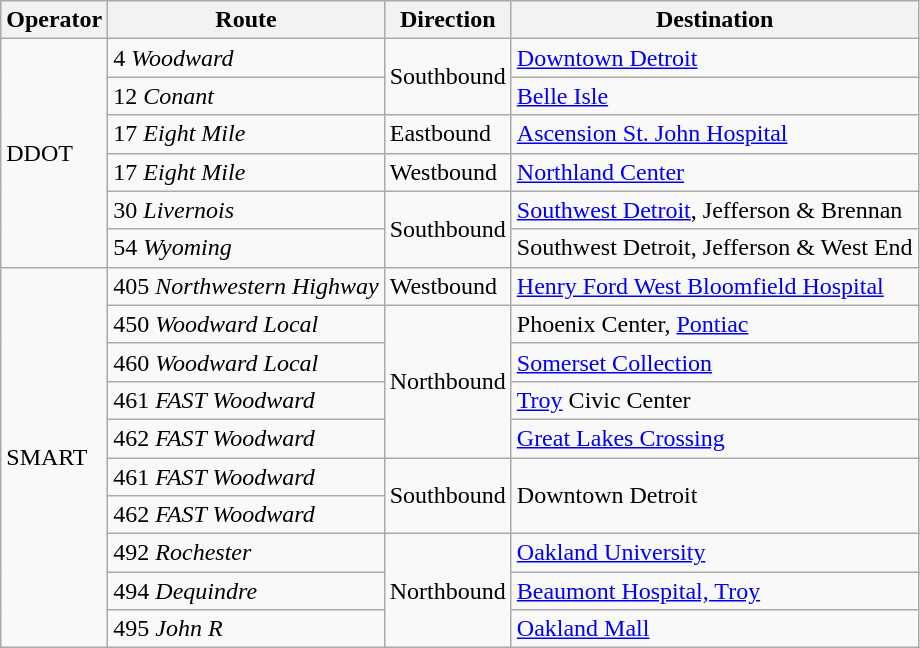<table class="wikitable">
<tr>
<th>Operator</th>
<th>Route</th>
<th>Direction</th>
<th>Destination</th>
</tr>
<tr>
<td rowspan="6">DDOT</td>
<td>4 <em>Woodward</em></td>
<td rowspan="2">Southbound</td>
<td><a href='#'>Downtown Detroit</a></td>
</tr>
<tr>
<td>12 <em>Conant</em></td>
<td><a href='#'>Belle Isle</a></td>
</tr>
<tr>
<td>17 <em>Eight Mile</em></td>
<td>Eastbound</td>
<td><a href='#'>Ascension St. John Hospital</a></td>
</tr>
<tr>
<td>17 <em>Eight Mile</em></td>
<td>Westbound</td>
<td><a href='#'>Northland Center</a></td>
</tr>
<tr>
<td>30 <em>Livernois</em></td>
<td rowspan="2">Southbound</td>
<td><a href='#'>Southwest Detroit</a>, Jefferson & Brennan</td>
</tr>
<tr>
<td>54 <em>Wyoming</em></td>
<td>Southwest Detroit, Jefferson & West End</td>
</tr>
<tr>
<td rowspan="10">SMART</td>
<td>405 <em>Northwestern Highway</em></td>
<td>Westbound</td>
<td><a href='#'>Henry Ford West Bloomfield Hospital</a></td>
</tr>
<tr>
<td>450 <em>Woodward Local</em></td>
<td rowspan="4">Northbound</td>
<td>Phoenix Center, <a href='#'>Pontiac</a></td>
</tr>
<tr>
<td>460 <em>Woodward Local</em></td>
<td><a href='#'>Somerset Collection</a></td>
</tr>
<tr>
<td>461 <em>FAST Woodward</em></td>
<td><a href='#'>Troy</a> Civic Center</td>
</tr>
<tr>
<td>462 <em>FAST Woodward</em></td>
<td><a href='#'>Great Lakes Crossing</a></td>
</tr>
<tr>
<td>461 <em>FAST Woodward</em></td>
<td rowspan="2">Southbound</td>
<td rowspan="2">Downtown Detroit</td>
</tr>
<tr>
<td>462 <em>FAST Woodward</em></td>
</tr>
<tr>
<td>492 <em>Rochester</em></td>
<td rowspan="3">Northbound</td>
<td><a href='#'>Oakland University</a></td>
</tr>
<tr>
<td>494 <em>Dequindre</em></td>
<td><a href='#'>Beaumont Hospital, Troy</a></td>
</tr>
<tr>
<td>495 <em>John R</em></td>
<td><a href='#'>Oakland Mall</a></td>
</tr>
</table>
